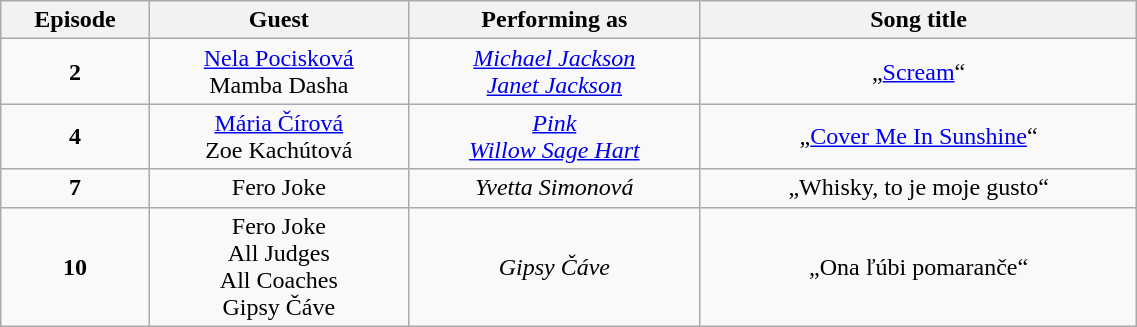<table class="wikitable"; style="width:60%; text-align:center;">
<tr>
<th>Episode</th>
<th>Guest</th>
<th>Performing as</th>
<th>Song title</th>
</tr>
<tr>
<td><strong>2</strong></td>
<td><a href='#'>Nela Pocisková</a><br>Mamba Dasha</td>
<td><em><a href='#'>Michael Jackson</a></em><br><em><a href='#'>Janet Jackson</a></em></td>
<td>„<a href='#'>Scream</a>“</td>
</tr>
<tr>
<td><strong>4</strong></td>
<td><a href='#'>Mária Čírová</a><br>Zoe Kachútová</td>
<td><em><a href='#'>Pink</a></em><br><em><a href='#'>Willow Sage Hart</a></em></td>
<td>„<a href='#'>Cover Me In Sunshine</a>“</td>
</tr>
<tr>
<td><strong>7</strong></td>
<td>Fero Joke</td>
<td><em>Yvetta Simonová</em></td>
<td>„Whisky, to je moje gusto“</td>
</tr>
<tr>
<td><strong>10</strong></td>
<td>Fero Joke<br>All Judges<br>All Coaches<br>Gipsy Čáve</td>
<td><em>Gipsy Čáve</em></td>
<td>„Ona ľúbi pomaranče“</td>
</tr>
</table>
